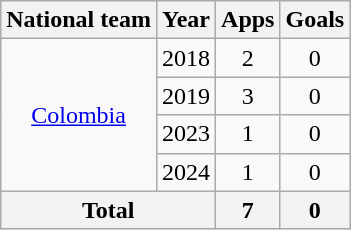<table class=wikitable style=text-align:center>
<tr>
<th>National team</th>
<th>Year</th>
<th>Apps</th>
<th>Goals</th>
</tr>
<tr>
<td rowspan="4"><a href='#'>Colombia</a></td>
<td>2018</td>
<td>2</td>
<td>0</td>
</tr>
<tr>
<td>2019</td>
<td>3</td>
<td>0</td>
</tr>
<tr>
<td>2023</td>
<td>1</td>
<td>0</td>
</tr>
<tr>
<td>2024</td>
<td>1</td>
<td>0</td>
</tr>
<tr>
<th colspan=2>Total</th>
<th>7</th>
<th>0</th>
</tr>
</table>
